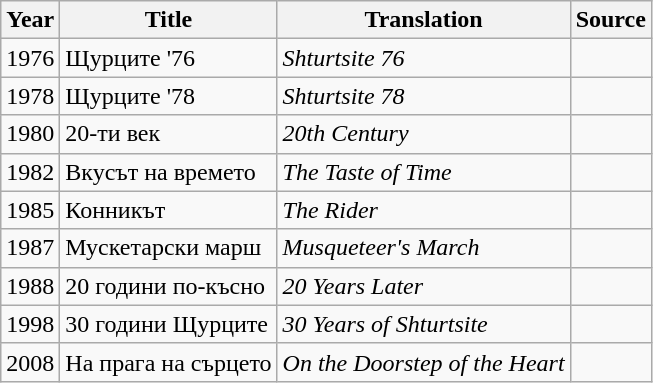<table class="wikitable">
<tr>
<th>Year</th>
<th>Title</th>
<th>Translation</th>
<th>Source</th>
</tr>
<tr>
<td>1976</td>
<td>Щурците '76</td>
<td><em>Shturtsite 76</em></td>
<td></td>
</tr>
<tr>
<td>1978</td>
<td>Щурците '78</td>
<td><em>Shturtsite 78</em></td>
<td></td>
</tr>
<tr>
<td>1980</td>
<td>20-ти век</td>
<td><em>20th Century</em></td>
<td></td>
</tr>
<tr>
<td>1982</td>
<td>Вкусът на времето</td>
<td><em>The Taste of Time</em></td>
<td></td>
</tr>
<tr>
<td>1985</td>
<td>Конникът</td>
<td><em>The Rider</em></td>
<td></td>
</tr>
<tr>
<td>1987</td>
<td>Мускетарски марш</td>
<td><em>Musqueteer's March </em></td>
<td></td>
</tr>
<tr>
<td>1988</td>
<td>20 години по-късно</td>
<td><em>20 Years Later</em></td>
<td></td>
</tr>
<tr>
<td>1998</td>
<td>30 години Щурците</td>
<td><em>30 Years of Shturtsite</em></td>
<td></td>
</tr>
<tr>
<td>2008</td>
<td>На прага на сърцето</td>
<td><em> On the Doorstep of the Heart</em></td>
<td></td>
</tr>
</table>
